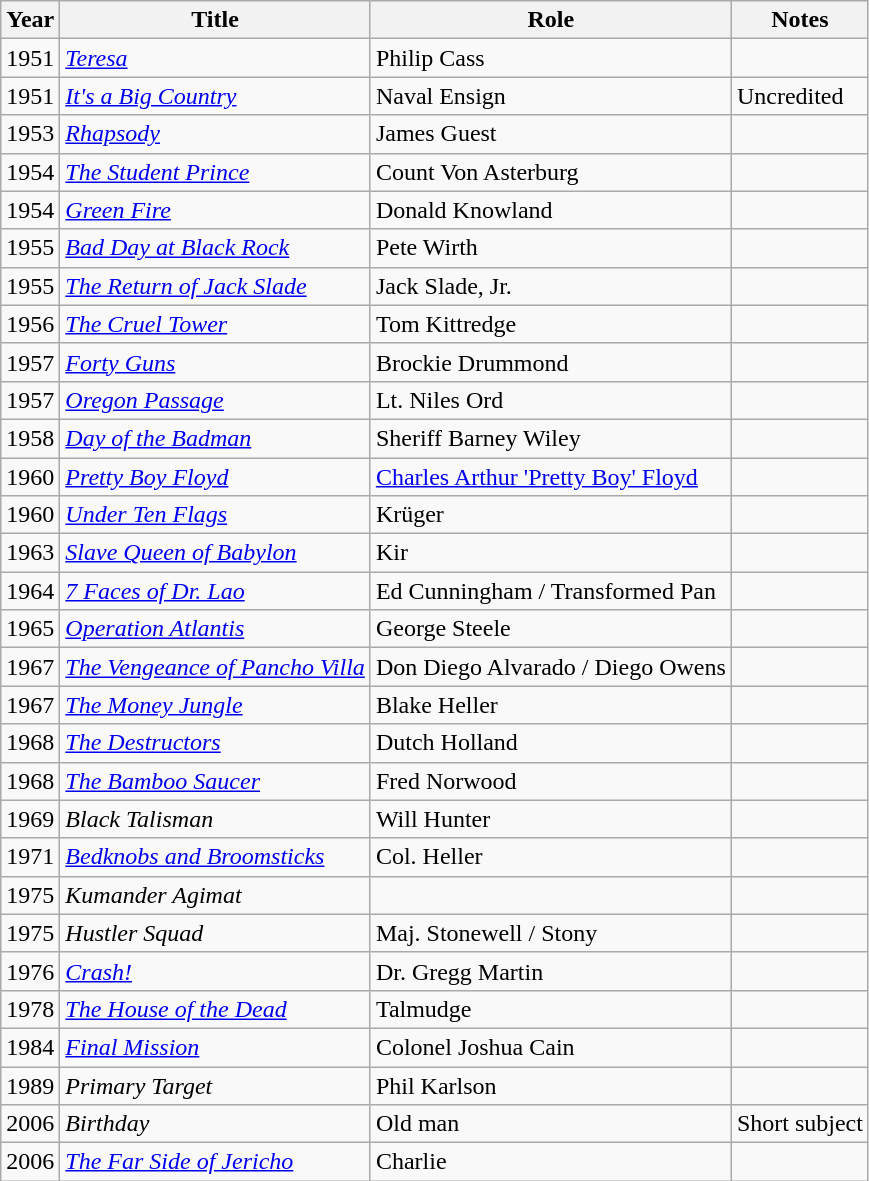<table class="wikitable">
<tr>
<th>Year</th>
<th>Title</th>
<th>Role</th>
<th>Notes</th>
</tr>
<tr>
<td>1951</td>
<td><em><a href='#'>Teresa</a></em></td>
<td>Philip Cass</td>
<td></td>
</tr>
<tr>
<td>1951</td>
<td><em><a href='#'>It's a Big Country</a></em></td>
<td>Naval Ensign</td>
<td>Uncredited</td>
</tr>
<tr>
<td>1953</td>
<td><em><a href='#'>Rhapsody</a></em></td>
<td>James Guest</td>
<td></td>
</tr>
<tr>
<td>1954</td>
<td><em><a href='#'>The Student Prince</a></em></td>
<td>Count Von Asterburg</td>
<td></td>
</tr>
<tr>
<td>1954</td>
<td><em><a href='#'>Green Fire</a></em></td>
<td>Donald Knowland</td>
<td></td>
</tr>
<tr>
<td>1955</td>
<td><em><a href='#'>Bad Day at Black Rock</a></em></td>
<td>Pete Wirth</td>
<td></td>
</tr>
<tr>
<td>1955</td>
<td><em><a href='#'>The Return of Jack Slade</a></em></td>
<td>Jack Slade, Jr.</td>
<td></td>
</tr>
<tr>
<td>1956</td>
<td><em><a href='#'>The Cruel Tower</a></em></td>
<td>Tom Kittredge</td>
<td></td>
</tr>
<tr>
<td>1957</td>
<td><em><a href='#'>Forty Guns</a></em></td>
<td>Brockie Drummond</td>
<td></td>
</tr>
<tr>
<td>1957</td>
<td><em><a href='#'>Oregon Passage</a></em></td>
<td>Lt. Niles Ord</td>
<td></td>
</tr>
<tr>
<td>1958</td>
<td><em><a href='#'>Day of the Badman</a></em></td>
<td>Sheriff Barney Wiley</td>
<td></td>
</tr>
<tr>
<td>1960</td>
<td><em><a href='#'>Pretty Boy Floyd</a></em></td>
<td><a href='#'>Charles Arthur 'Pretty Boy' Floyd</a></td>
<td></td>
</tr>
<tr>
<td>1960</td>
<td><em><a href='#'>Under Ten Flags</a></em></td>
<td>Krüger</td>
<td></td>
</tr>
<tr>
<td>1963</td>
<td><em><a href='#'>Slave Queen of Babylon</a></em></td>
<td>Kir</td>
<td></td>
</tr>
<tr>
<td>1964</td>
<td><em><a href='#'>7 Faces of Dr. Lao</a></em></td>
<td>Ed Cunningham / Transformed Pan</td>
<td></td>
</tr>
<tr>
<td>1965</td>
<td><em><a href='#'>Operation Atlantis</a></em></td>
<td>George Steele</td>
<td></td>
</tr>
<tr>
<td>1967</td>
<td><em><a href='#'>The Vengeance of Pancho Villa</a></em></td>
<td>Don Diego Alvarado / Diego Owens</td>
<td></td>
</tr>
<tr>
<td>1967</td>
<td><em><a href='#'>The Money Jungle</a></em></td>
<td>Blake Heller</td>
<td></td>
</tr>
<tr>
<td>1968</td>
<td><em><a href='#'>The Destructors</a></em></td>
<td>Dutch Holland</td>
<td></td>
</tr>
<tr>
<td>1968</td>
<td><em><a href='#'>The Bamboo Saucer</a></em></td>
<td>Fred Norwood</td>
<td></td>
</tr>
<tr>
<td>1969</td>
<td><em>Black Talisman</em></td>
<td>Will Hunter</td>
<td></td>
</tr>
<tr>
<td>1971</td>
<td><em><a href='#'>Bedknobs and Broomsticks</a></em></td>
<td>Col. Heller</td>
<td></td>
</tr>
<tr>
<td>1975</td>
<td><em>Kumander Agimat</em></td>
<td></td>
<td></td>
</tr>
<tr>
<td>1975</td>
<td><em>Hustler Squad</em></td>
<td>Maj. Stonewell / Stony</td>
<td></td>
</tr>
<tr>
<td>1976</td>
<td><em><a href='#'>Crash!</a></em></td>
<td>Dr. Gregg Martin</td>
<td></td>
</tr>
<tr>
<td>1978</td>
<td><em><a href='#'>The House of the Dead</a></em></td>
<td>Talmudge</td>
<td></td>
</tr>
<tr>
<td>1984</td>
<td><em><a href='#'>Final Mission</a></em></td>
<td>Colonel Joshua Cain</td>
<td></td>
</tr>
<tr>
<td>1989</td>
<td><em>Primary Target</em></td>
<td>Phil Karlson</td>
<td></td>
</tr>
<tr>
<td>2006</td>
<td><em>Birthday</em></td>
<td>Old man</td>
<td>Short subject</td>
</tr>
<tr>
<td>2006</td>
<td><em><a href='#'>The Far Side of Jericho</a></em></td>
<td>Charlie</td>
<td></td>
</tr>
</table>
